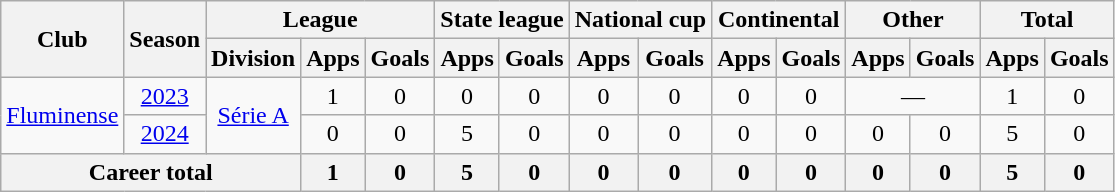<table class="wikitable" style="text-align: center">
<tr>
<th rowspan="2">Club</th>
<th rowspan="2">Season</th>
<th colspan="3">League</th>
<th colspan="2">State league</th>
<th colspan="2">National cup</th>
<th colspan="2">Continental</th>
<th colspan="2">Other</th>
<th colspan="2">Total</th>
</tr>
<tr>
<th>Division</th>
<th>Apps</th>
<th>Goals</th>
<th>Apps</th>
<th>Goals</th>
<th>Apps</th>
<th>Goals</th>
<th>Apps</th>
<th>Goals</th>
<th>Apps</th>
<th>Goals</th>
<th>Apps</th>
<th>Goals</th>
</tr>
<tr>
<td rowspan="2"><a href='#'>Fluminense</a></td>
<td><a href='#'>2023</a></td>
<td rowspan="2"><a href='#'>Série A</a></td>
<td>1</td>
<td>0</td>
<td>0</td>
<td>0</td>
<td>0</td>
<td>0</td>
<td>0</td>
<td>0</td>
<td colspan="2">—</td>
<td>1</td>
<td>0</td>
</tr>
<tr>
<td><a href='#'>2024</a></td>
<td>0</td>
<td>0</td>
<td>5</td>
<td>0</td>
<td>0</td>
<td>0</td>
<td>0</td>
<td>0</td>
<td>0</td>
<td>0</td>
<td>5</td>
<td>0</td>
</tr>
<tr>
<th colspan="3"><strong>Career total</strong></th>
<th>1</th>
<th>0</th>
<th>5</th>
<th>0</th>
<th>0</th>
<th>0</th>
<th>0</th>
<th>0</th>
<th>0</th>
<th>0</th>
<th>5</th>
<th>0</th>
</tr>
</table>
